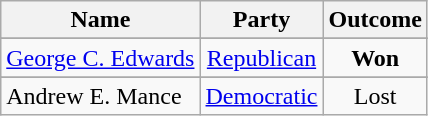<table class=wikitable style="text-align:center">
<tr>
<th>Name</th>
<th>Party</th>
<th>Outcome</th>
</tr>
<tr>
</tr>
<tr>
<td align=left><a href='#'>George C. Edwards</a></td>
<td><a href='#'>Republican</a></td>
<td><strong>Won</strong></td>
</tr>
<tr>
</tr>
<tr>
<td align=left>Andrew E. Mance</td>
<td><a href='#'>Democratic</a></td>
<td>Lost</td>
</tr>
</table>
